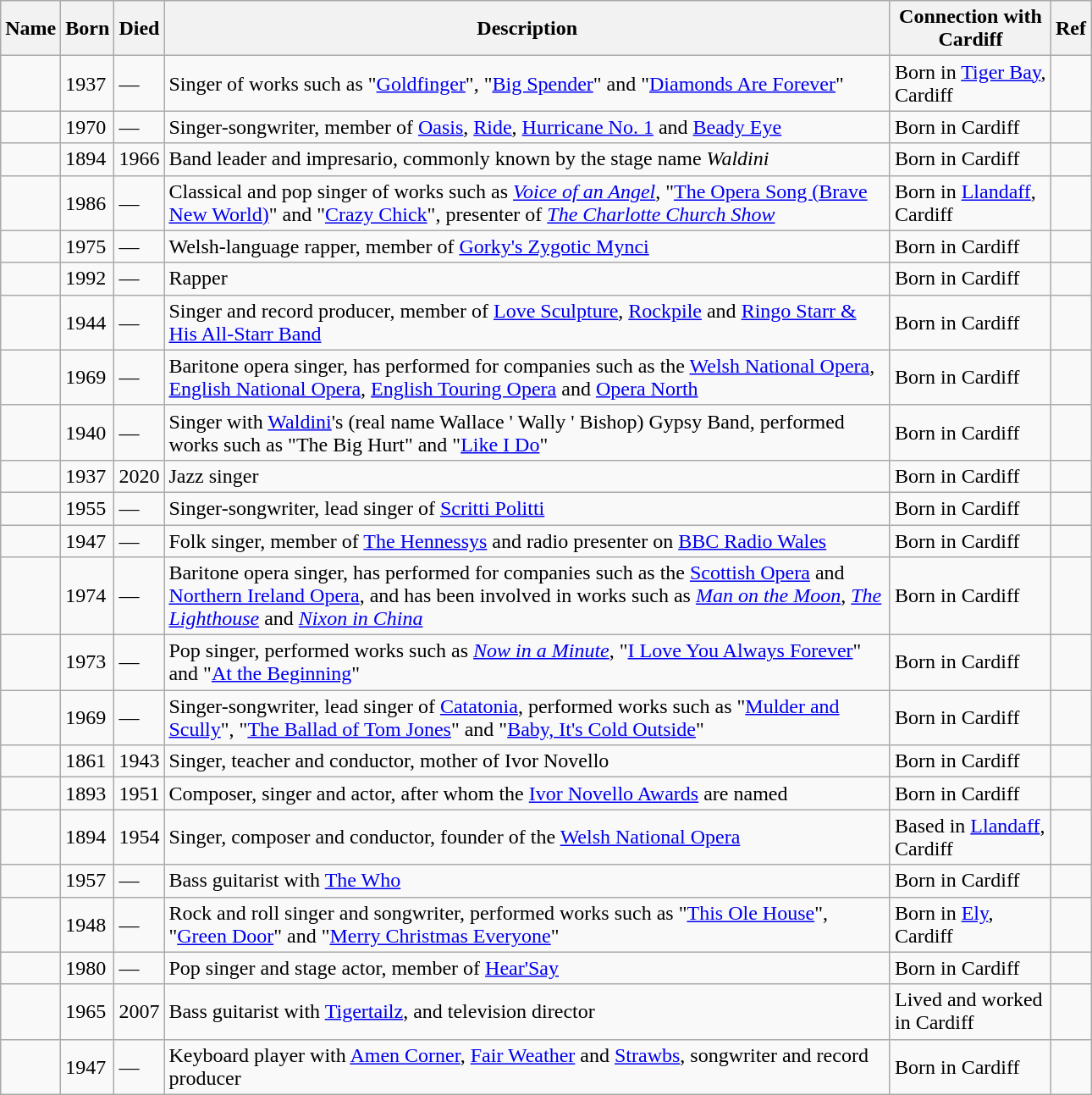<table class="sortable wikitable" style="text-align: left; width: 68%;">
<tr>
<th scope="col">Name</th>
<th scope="col">Born</th>
<th scope="col">Died</th>
<th scope="col">Description</th>
<th scope="col">Connection with Cardiff</th>
<th scope="col"><abbr>Ref</abbr></th>
</tr>
<tr>
<td></td>
<td>1937</td>
<td>—</td>
<td>Singer of works such as "<a href='#'>Goldfinger</a>", "<a href='#'>Big Spender</a>" and "<a href='#'>Diamonds Are Forever</a>"</td>
<td>Born in <a href='#'>Tiger Bay</a>, Cardiff</td>
<td></td>
</tr>
<tr>
<td></td>
<td>1970</td>
<td>—</td>
<td>Singer-songwriter, member of <a href='#'>Oasis</a>, <a href='#'>Ride</a>, <a href='#'>Hurricane No. 1</a> and <a href='#'>Beady Eye</a></td>
<td>Born in Cardiff</td>
<td></td>
</tr>
<tr>
<td></td>
<td>1894</td>
<td>1966</td>
<td>Band leader and impresario, commonly known by the stage name <em>Waldini</em></td>
<td>Born in Cardiff</td>
<td></td>
</tr>
<tr>
<td></td>
<td>1986</td>
<td>—</td>
<td>Classical and pop singer of works such as <em><a href='#'>Voice of an Angel</a></em>, "<a href='#'>The Opera Song (Brave New World)</a>" and "<a href='#'>Crazy Chick</a>", presenter of <em><a href='#'>The Charlotte Church Show</a></em></td>
<td>Born in <a href='#'>Llandaff</a>, Cardiff</td>
<td></td>
</tr>
<tr>
<td></td>
<td>1975</td>
<td>—</td>
<td>Welsh-language rapper, member of <a href='#'>Gorky's Zygotic Mynci</a></td>
<td>Born in Cardiff</td>
<td></td>
</tr>
<tr>
<td></td>
<td>1992</td>
<td>—</td>
<td>Rapper</td>
<td>Born in Cardiff</td>
<td></td>
</tr>
<tr>
<td></td>
<td>1944</td>
<td>—</td>
<td>Singer and record producer, member of <a href='#'>Love Sculpture</a>, <a href='#'>Rockpile</a> and <a href='#'>Ringo Starr & His All-Starr Band</a></td>
<td>Born in Cardiff</td>
<td></td>
</tr>
<tr>
<td></td>
<td>1969</td>
<td>—</td>
<td>Baritone opera singer, has performed for companies such as the <a href='#'>Welsh National Opera</a>, <a href='#'>English National Opera</a>, <a href='#'>English Touring Opera</a> and <a href='#'>Opera North</a></td>
<td>Born in Cardiff</td>
<td></td>
</tr>
<tr>
<td></td>
<td>1940</td>
<td>—</td>
<td>Singer with <a href='#'>Waldini</a>'s (real name Wallace ' Wally ' Bishop) Gypsy Band, performed works such as "The Big Hurt" and "<a href='#'>Like I Do</a>"</td>
<td>Born in Cardiff</td>
<td></td>
</tr>
<tr>
<td></td>
<td>1937</td>
<td>2020</td>
<td>Jazz singer</td>
<td>Born in Cardiff</td>
<td></td>
</tr>
<tr>
<td></td>
<td>1955</td>
<td>—</td>
<td>Singer-songwriter, lead singer of <a href='#'>Scritti Politti</a></td>
<td>Born in Cardiff</td>
<td></td>
</tr>
<tr>
<td></td>
<td>1947</td>
<td>—</td>
<td>Folk singer, member of <a href='#'>The Hennessys</a> and radio presenter on <a href='#'>BBC Radio Wales</a></td>
<td>Born in Cardiff</td>
<td></td>
</tr>
<tr>
<td></td>
<td>1974</td>
<td>—</td>
<td>Baritone opera singer, has performed for companies such as the <a href='#'>Scottish Opera</a> and <a href='#'>Northern Ireland Opera</a>, and has been involved in works such as <em><a href='#'>Man on the Moon</a></em>, <em><a href='#'>The Lighthouse</a></em> and <em><a href='#'>Nixon in China</a></em></td>
<td>Born in Cardiff</td>
<td></td>
</tr>
<tr>
<td></td>
<td>1973</td>
<td>—</td>
<td>Pop singer, performed works such as <em><a href='#'>Now in a Minute</a></em>, "<a href='#'>I Love You Always Forever</a>" and "<a href='#'>At the Beginning</a>"</td>
<td>Born in Cardiff</td>
<td></td>
</tr>
<tr>
<td></td>
<td>1969</td>
<td>—</td>
<td>Singer-songwriter, lead singer of <a href='#'>Catatonia</a>, performed works such as "<a href='#'>Mulder and Scully</a>", "<a href='#'>The Ballad of Tom Jones</a>" and "<a href='#'>Baby, It's Cold Outside</a>"</td>
<td>Born in Cardiff</td>
<td></td>
</tr>
<tr>
<td></td>
<td>1861</td>
<td>1943</td>
<td>Singer, teacher and conductor, mother of Ivor Novello</td>
<td>Born in Cardiff</td>
<td></td>
</tr>
<tr>
<td></td>
<td>1893</td>
<td>1951</td>
<td>Composer, singer and actor, after whom the <a href='#'>Ivor Novello Awards</a> are named</td>
<td>Born in Cardiff</td>
<td></td>
</tr>
<tr>
<td></td>
<td>1894</td>
<td>1954</td>
<td>Singer, composer and conductor, founder of the <a href='#'>Welsh National Opera</a></td>
<td>Based in <a href='#'>Llandaff</a>, Cardiff</td>
<td></td>
</tr>
<tr>
<td></td>
<td>1957</td>
<td>—</td>
<td>Bass guitarist with <a href='#'>The Who</a></td>
<td>Born in Cardiff</td>
<td></td>
</tr>
<tr>
<td></td>
<td>1948</td>
<td>—</td>
<td>Rock and roll singer and songwriter, performed works such as "<a href='#'>This Ole House</a>", "<a href='#'>Green Door</a>" and "<a href='#'>Merry Christmas Everyone</a>"</td>
<td>Born in <a href='#'>Ely</a>, Cardiff</td>
<td></td>
</tr>
<tr>
<td></td>
<td>1980</td>
<td>—</td>
<td>Pop singer and stage actor, member of <a href='#'>Hear'Say</a></td>
<td>Born in Cardiff</td>
<td></td>
</tr>
<tr>
<td></td>
<td>1965</td>
<td>2007</td>
<td>Bass guitarist with <a href='#'>Tigertailz</a>, and television director</td>
<td>Lived and worked in Cardiff</td>
<td></td>
</tr>
<tr>
<td></td>
<td>1947</td>
<td>—</td>
<td>Keyboard player with <a href='#'>Amen Corner</a>, <a href='#'>Fair Weather</a> and <a href='#'>Strawbs</a>, songwriter and record producer</td>
<td>Born in Cardiff</td>
<td></td>
</tr>
</table>
